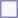<table style="border:1px solid #8888aa; background-color:#f7f8ff; padding:5px; font-size:95%; margin: 0px 12px 12px 0px;">
</table>
